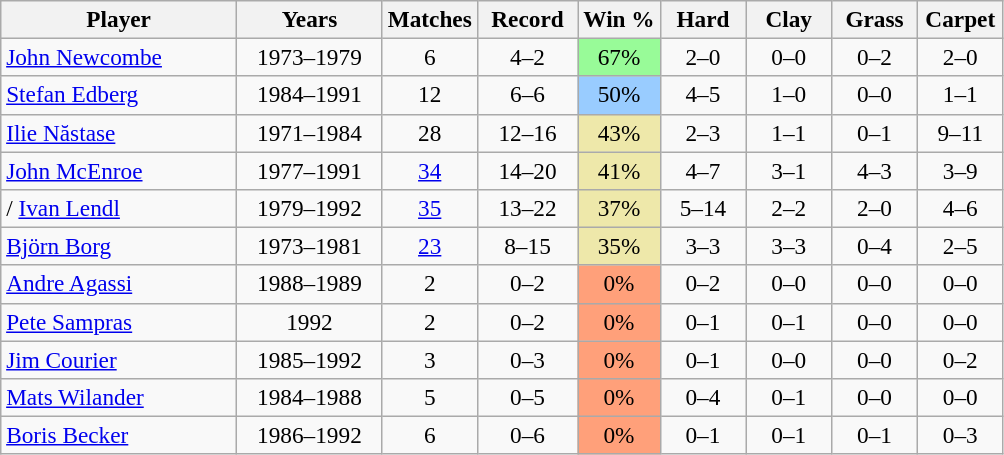<table class="wikitable sortable" style=font-size:97%;text-align:center>
<tr>
<th width=150>Player</th>
<th width=90>Years</th>
<th>Matches</th>
<th width=60 data-sort-type="number">Record</th>
<th>Win %</th>
<th width=50 data-sort-type="number">Hard</th>
<th width=50 data-sort-type="number">Clay</th>
<th width=50 data-sort-type="number">Grass</th>
<th width=50 data-sort-type="number">Carpet</th>
</tr>
<tr>
<td align=left> <a href='#'>John Newcombe</a></td>
<td>1973–1979</td>
<td>6</td>
<td>4–2</td>
<td bgcolor=98fb98>67%</td>
<td>2–0</td>
<td>0–0</td>
<td>0–2</td>
<td>2–0</td>
</tr>
<tr>
<td align=left> <a href='#'>Stefan Edberg</a></td>
<td>1984–1991</td>
<td>12</td>
<td>6–6</td>
<td bgcolor=99ccff>50%</td>
<td>4–5</td>
<td>1–0</td>
<td>0–0</td>
<td>1–1</td>
</tr>
<tr>
<td align=left> <a href='#'>Ilie Năstase</a></td>
<td>1971–1984</td>
<td>28</td>
<td>12–16</td>
<td bgcolor=eee8AA>43%</td>
<td>2–3</td>
<td>1–1</td>
<td>0–1</td>
<td>9–11</td>
</tr>
<tr>
<td align=left> <a href='#'>John McEnroe</a></td>
<td>1977–1991</td>
<td><a href='#'>34</a></td>
<td>14–20</td>
<td bgcolor=eee8AA>41%</td>
<td>4–7</td>
<td>3–1</td>
<td>4–3</td>
<td>3–9</td>
</tr>
<tr>
<td align=left>/ <a href='#'>Ivan Lendl</a></td>
<td>1979–1992</td>
<td><a href='#'>35</a></td>
<td>13–22</td>
<td bgcolor=eee8AA>37%</td>
<td>5–14</td>
<td>2–2</td>
<td>2–0</td>
<td>4–6</td>
</tr>
<tr>
<td align=left> <a href='#'>Björn Borg</a></td>
<td>1973–1981</td>
<td><a href='#'>23</a></td>
<td>8–15</td>
<td bgcolor=eee8AA>35%</td>
<td>3–3</td>
<td>3–3</td>
<td>0–4</td>
<td>2–5</td>
</tr>
<tr>
<td align=left> <a href='#'>Andre Agassi</a></td>
<td>1988–1989</td>
<td>2</td>
<td>0–2</td>
<td bgcolor=ffa07a>0%</td>
<td>0–2</td>
<td>0–0</td>
<td>0–0</td>
<td>0–0</td>
</tr>
<tr>
<td align=left> <a href='#'>Pete Sampras</a></td>
<td>1992</td>
<td>2</td>
<td>0–2</td>
<td bgcolor=ffa07a>0%</td>
<td>0–1</td>
<td>0–1</td>
<td>0–0</td>
<td>0–0</td>
</tr>
<tr>
<td align=left> <a href='#'>Jim Courier</a></td>
<td>1985–1992</td>
<td>3</td>
<td>0–3</td>
<td bgcolor=ffa07a>0%</td>
<td>0–1</td>
<td>0–0</td>
<td>0–0</td>
<td>0–2</td>
</tr>
<tr>
<td align=left> <a href='#'>Mats Wilander</a></td>
<td>1984–1988</td>
<td>5</td>
<td>0–5</td>
<td bgcolor=ffa07a>0%</td>
<td>0–4</td>
<td>0–1</td>
<td>0–0</td>
<td>0–0</td>
</tr>
<tr>
<td align=left> <a href='#'>Boris Becker</a></td>
<td>1986–1992</td>
<td>6</td>
<td>0–6</td>
<td bgcolor=ffa07a>0%</td>
<td>0–1</td>
<td>0–1</td>
<td>0–1</td>
<td>0–3</td>
</tr>
</table>
